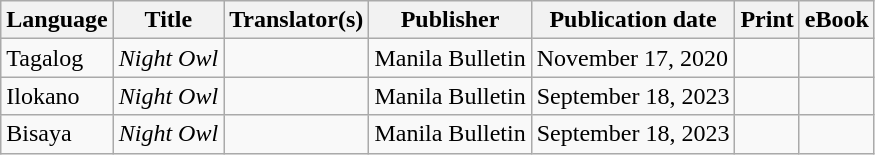<table class="wikitable sortable">
<tr>
<th>Language</th>
<th>Title</th>
<th>Translator(s)</th>
<th>Publisher</th>
<th>Publication date</th>
<th>Print</th>
<th>eBook</th>
</tr>
<tr>
<td>Tagalog</td>
<td><em>Night Owl</em></td>
<td></td>
<td>Manila Bulletin</td>
<td>November 17, 2020</td>
<td></td>
<td></td>
</tr>
<tr>
<td>Ilokano</td>
<td><em>Night Owl</em></td>
<td></td>
<td>Manila Bulletin</td>
<td>September 18, 2023</td>
<td></td>
<td></td>
</tr>
<tr>
<td>Bisaya</td>
<td><em>Night Owl</em></td>
<td></td>
<td>Manila Bulletin</td>
<td>September 18, 2023</td>
<td></td>
<td></td>
</tr>
</table>
